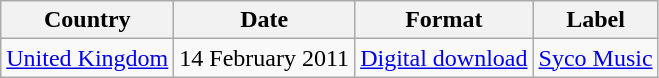<table class="wikitable">
<tr>
<th>Country</th>
<th>Date</th>
<th>Format</th>
<th>Label</th>
</tr>
<tr>
<td><a href='#'>United Kingdom</a></td>
<td>14 February 2011</td>
<td><a href='#'>Digital download</a></td>
<td><a href='#'>Syco Music</a></td>
</tr>
</table>
